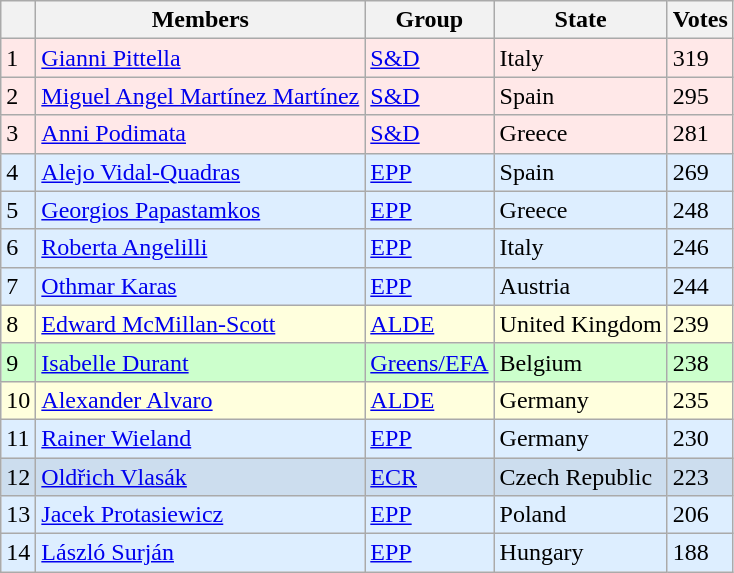<table class="wikitable sortable">
<tr>
<th class="unsortable"></th>
<th>Members</th>
<th>Group</th>
<th>State</th>
<th>Votes</th>
</tr>
<tr --- bgcolor=#FFE8E8>
<td>1</td>
<td><a href='#'>Gianni Pittella</a></td>
<td><a href='#'>S&D</a></td>
<td> Italy</td>
<td>319</td>
</tr>
<tr --- bgcolor=#FFE8E8>
<td>2</td>
<td><a href='#'>Miguel Angel Martínez Martínez</a></td>
<td><a href='#'>S&D</a></td>
<td> Spain</td>
<td>295</td>
</tr>
<tr --- bgcolor=#FFE8E8>
<td>3</td>
<td><a href='#'>Anni Podimata</a></td>
<td><a href='#'>S&D</a></td>
<td> Greece</td>
<td>281</td>
</tr>
<tr --- bgcolor=#DDEEFF>
<td>4</td>
<td><a href='#'>Alejo Vidal-Quadras</a></td>
<td><a href='#'>EPP</a></td>
<td> Spain</td>
<td>269</td>
</tr>
<tr --- bgcolor=#DDEEFF>
<td>5</td>
<td><a href='#'>Georgios Papastamkos</a></td>
<td><a href='#'>EPP</a></td>
<td> Greece</td>
<td>248</td>
</tr>
<tr --- bgcolor=#DDEEFF>
<td>6</td>
<td><a href='#'>Roberta Angelilli</a></td>
<td><a href='#'>EPP</a></td>
<td> Italy</td>
<td>246</td>
</tr>
<tr --- bgcolor=#DDEEFF>
<td>7</td>
<td><a href='#'>Othmar Karas</a></td>
<td><a href='#'>EPP</a></td>
<td> Austria</td>
<td>244</td>
</tr>
<tr --- bgcolor=#FFFFDD>
<td>8</td>
<td><a href='#'>Edward McMillan-Scott</a></td>
<td><a href='#'>ALDE</a></td>
<td> United Kingdom</td>
<td>239</td>
</tr>
<tr --- bgcolor=#CCFFCC>
<td>9</td>
<td><a href='#'>Isabelle Durant</a></td>
<td><a href='#'>Greens/EFA</a></td>
<td> Belgium</td>
<td>238</td>
</tr>
<tr --- bgcolor=#FFFFDD>
<td>10</td>
<td><a href='#'>Alexander Alvaro</a></td>
<td><a href='#'>ALDE</a></td>
<td> Germany</td>
<td>235</td>
</tr>
<tr --- bgcolor=#DDEEFF>
<td>11</td>
<td><a href='#'>Rainer Wieland</a></td>
<td><a href='#'>EPP</a></td>
<td> Germany</td>
<td>230</td>
</tr>
<tr --- bgcolor=#CCDDEE>
<td>12</td>
<td><a href='#'>Oldřich Vlasák</a></td>
<td><a href='#'>ECR</a></td>
<td> Czech Republic</td>
<td>223</td>
</tr>
<tr --- bgcolor=#DDEEFF>
<td>13</td>
<td><a href='#'>Jacek Protasiewicz</a></td>
<td><a href='#'>EPP</a></td>
<td> Poland</td>
<td>206</td>
</tr>
<tr --- bgcolor=#DDEEFF>
<td>14</td>
<td><a href='#'>László Surján</a></td>
<td><a href='#'>EPP</a></td>
<td> Hungary</td>
<td>188</td>
</tr>
</table>
